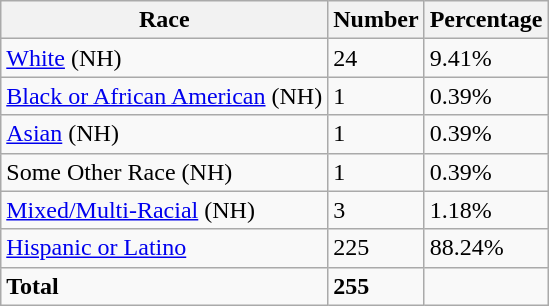<table class="wikitable">
<tr>
<th>Race</th>
<th>Number</th>
<th>Percentage</th>
</tr>
<tr>
<td><a href='#'>White</a> (NH)</td>
<td>24</td>
<td>9.41%</td>
</tr>
<tr>
<td><a href='#'>Black or African American</a> (NH)</td>
<td>1</td>
<td>0.39%</td>
</tr>
<tr>
<td><a href='#'>Asian</a> (NH)</td>
<td>1</td>
<td>0.39%</td>
</tr>
<tr>
<td>Some Other Race (NH)</td>
<td>1</td>
<td>0.39%</td>
</tr>
<tr>
<td><a href='#'>Mixed/Multi-Racial</a> (NH)</td>
<td>3</td>
<td>1.18%</td>
</tr>
<tr>
<td><a href='#'>Hispanic or Latino</a></td>
<td>225</td>
<td>88.24%</td>
</tr>
<tr>
<td><strong>Total</strong></td>
<td><strong>255</strong></td>
<td></td>
</tr>
</table>
